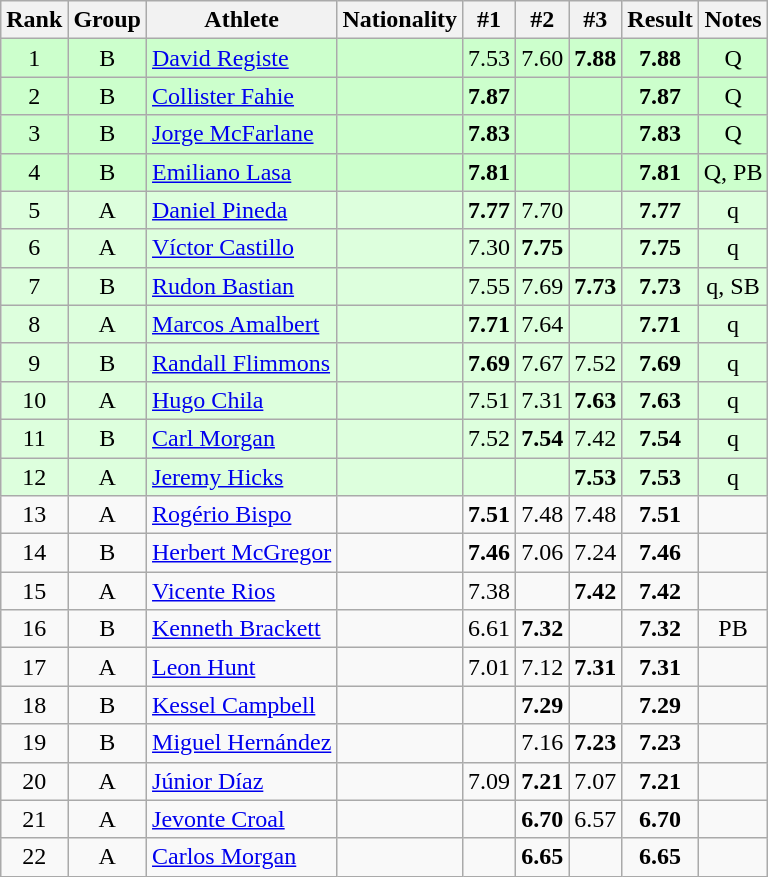<table class="wikitable sortable" style="text-align:center">
<tr>
<th>Rank</th>
<th>Group</th>
<th>Athlete</th>
<th>Nationality</th>
<th>#1</th>
<th>#2</th>
<th>#3</th>
<th>Result</th>
<th>Notes</th>
</tr>
<tr bgcolor=ccffcc>
<td>1</td>
<td>B</td>
<td align=left><a href='#'>David Registe</a></td>
<td align=left></td>
<td>7.53</td>
<td>7.60</td>
<td><strong>7.88</strong></td>
<td><strong>7.88</strong></td>
<td>Q</td>
</tr>
<tr bgcolor=ccffcc>
<td>2</td>
<td>B</td>
<td align=left><a href='#'>Collister Fahie</a></td>
<td align=left></td>
<td><strong>7.87</strong></td>
<td></td>
<td></td>
<td><strong>7.87</strong></td>
<td>Q</td>
</tr>
<tr bgcolor=ccffcc>
<td>3</td>
<td>B</td>
<td align=left><a href='#'>Jorge McFarlane</a></td>
<td align=left></td>
<td><strong>7.83</strong></td>
<td></td>
<td></td>
<td><strong>7.83</strong></td>
<td>Q</td>
</tr>
<tr bgcolor=ccffcc>
<td>4</td>
<td>B</td>
<td align=left><a href='#'>Emiliano Lasa</a></td>
<td align=left></td>
<td><strong>7.81</strong></td>
<td></td>
<td></td>
<td><strong>7.81</strong></td>
<td>Q, PB</td>
</tr>
<tr bgcolor=ddffdd>
<td>5</td>
<td>A</td>
<td align=left><a href='#'>Daniel Pineda</a></td>
<td align=left></td>
<td><strong>7.77</strong></td>
<td>7.70</td>
<td></td>
<td><strong>7.77</strong></td>
<td>q</td>
</tr>
<tr bgcolor=ddffdd>
<td>6</td>
<td>A</td>
<td align=left><a href='#'>Víctor Castillo</a></td>
<td align=left></td>
<td>7.30</td>
<td><strong>7.75</strong></td>
<td></td>
<td><strong>7.75</strong></td>
<td>q</td>
</tr>
<tr bgcolor=ddffdd>
<td>7</td>
<td>B</td>
<td align=left><a href='#'>Rudon Bastian</a></td>
<td align=left></td>
<td>7.55</td>
<td>7.69</td>
<td><strong>7.73</strong></td>
<td><strong>7.73</strong></td>
<td>q, SB</td>
</tr>
<tr bgcolor=ddffdd>
<td>8</td>
<td>A</td>
<td align=left><a href='#'>Marcos Amalbert</a></td>
<td align=left></td>
<td><strong>7.71</strong></td>
<td>7.64</td>
<td></td>
<td><strong>7.71</strong></td>
<td>q</td>
</tr>
<tr bgcolor=ddffdd>
<td>9</td>
<td>B</td>
<td align=left><a href='#'>Randall Flimmons</a></td>
<td align=left></td>
<td><strong>7.69</strong></td>
<td>7.67</td>
<td>7.52</td>
<td><strong>7.69</strong></td>
<td>q</td>
</tr>
<tr bgcolor=ddffdd>
<td>10</td>
<td>A</td>
<td align=left><a href='#'>Hugo Chila</a></td>
<td align=left></td>
<td>7.51</td>
<td>7.31</td>
<td><strong>7.63</strong></td>
<td><strong>7.63</strong></td>
<td>q</td>
</tr>
<tr bgcolor=ddffdd>
<td>11</td>
<td>B</td>
<td align=left><a href='#'>Carl Morgan</a></td>
<td align=left></td>
<td>7.52</td>
<td><strong>7.54</strong></td>
<td>7.42</td>
<td><strong>7.54</strong></td>
<td>q</td>
</tr>
<tr bgcolor=ddffdd>
<td>12</td>
<td>A</td>
<td align=left><a href='#'>Jeremy Hicks</a></td>
<td align=left></td>
<td></td>
<td></td>
<td><strong>7.53</strong></td>
<td><strong>7.53</strong></td>
<td>q</td>
</tr>
<tr>
<td>13</td>
<td>A</td>
<td align=left><a href='#'>Rogério Bispo</a></td>
<td align=left></td>
<td><strong>7.51</strong></td>
<td>7.48</td>
<td>7.48</td>
<td><strong>7.51</strong></td>
<td></td>
</tr>
<tr>
<td>14</td>
<td>B</td>
<td align=left><a href='#'>Herbert McGregor</a></td>
<td align=left></td>
<td><strong>7.46</strong></td>
<td>7.06</td>
<td>7.24</td>
<td><strong>7.46</strong></td>
<td></td>
</tr>
<tr>
<td>15</td>
<td>A</td>
<td align=left><a href='#'>Vicente Rios</a></td>
<td align=left></td>
<td>7.38</td>
<td></td>
<td><strong>7.42</strong></td>
<td><strong>7.42</strong></td>
<td></td>
</tr>
<tr>
<td>16</td>
<td>B</td>
<td align=left><a href='#'>Kenneth Brackett</a></td>
<td align=left></td>
<td>6.61</td>
<td><strong>7.32</strong></td>
<td></td>
<td><strong>7.32</strong></td>
<td>PB</td>
</tr>
<tr>
<td>17</td>
<td>A</td>
<td align=left><a href='#'>Leon Hunt</a></td>
<td align=left></td>
<td>7.01</td>
<td>7.12</td>
<td><strong>7.31</strong></td>
<td><strong>7.31</strong></td>
<td></td>
</tr>
<tr>
<td>18</td>
<td>B</td>
<td align=left><a href='#'>Kessel Campbell</a></td>
<td align=left></td>
<td></td>
<td><strong>7.29</strong></td>
<td></td>
<td><strong>7.29</strong></td>
<td></td>
</tr>
<tr>
<td>19</td>
<td>B</td>
<td align=left><a href='#'>Miguel Hernández</a></td>
<td align=left></td>
<td></td>
<td>7.16</td>
<td><strong>7.23</strong></td>
<td><strong>7.23</strong></td>
<td></td>
</tr>
<tr>
<td>20</td>
<td>A</td>
<td align=left><a href='#'>Júnior Díaz</a></td>
<td align=left></td>
<td>7.09</td>
<td><strong>7.21</strong></td>
<td>7.07</td>
<td><strong>7.21</strong></td>
<td></td>
</tr>
<tr>
<td>21</td>
<td>A</td>
<td align=left><a href='#'>Jevonte Croal</a></td>
<td align=left></td>
<td></td>
<td><strong>6.70</strong></td>
<td>6.57</td>
<td><strong>6.70</strong></td>
<td></td>
</tr>
<tr>
<td>22</td>
<td>A</td>
<td align=left><a href='#'>Carlos Morgan</a></td>
<td align=left></td>
<td></td>
<td><strong>6.65</strong></td>
<td></td>
<td><strong>6.65</strong></td>
<td></td>
</tr>
</table>
